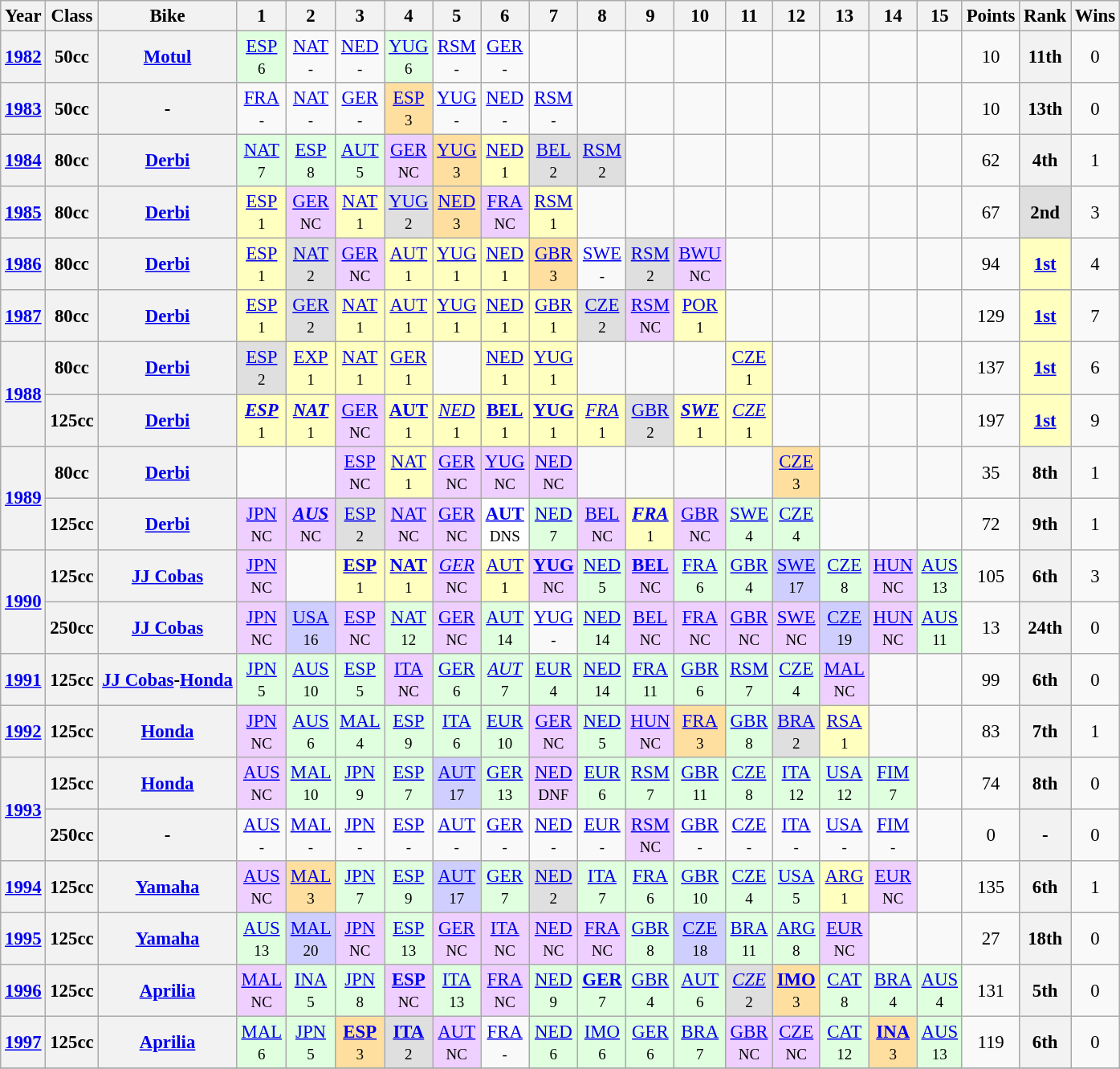<table class="wikitable" style="text-align:center; font-size:95%">
<tr>
<th>Year</th>
<th>Class</th>
<th>Bike</th>
<th>1</th>
<th>2</th>
<th>3</th>
<th>4</th>
<th>5</th>
<th>6</th>
<th>7</th>
<th>8</th>
<th>9</th>
<th>10</th>
<th>11</th>
<th>12</th>
<th>13</th>
<th>14</th>
<th>15</th>
<th>Points</th>
<th>Rank</th>
<th>Wins</th>
</tr>
<tr>
<th><a href='#'>1982</a></th>
<th>50cc</th>
<th><a href='#'>Motul</a></th>
<td style="background:#DFFFDF;"><a href='#'>ESP</a><br><small>6</small></td>
<td><a href='#'>NAT</a><br><small>-</small></td>
<td><a href='#'>NED</a><br><small>-</small></td>
<td style="background:#DFFFDF;"><a href='#'>YUG</a><br><small>6</small></td>
<td><a href='#'>RSM</a><br><small>-</small></td>
<td><a href='#'>GER</a><br><small>-</small></td>
<td></td>
<td></td>
<td></td>
<td></td>
<td></td>
<td></td>
<td></td>
<td></td>
<td></td>
<td>10</td>
<th>11th</th>
<td>0</td>
</tr>
<tr>
<th><a href='#'>1983</a></th>
<th>50cc</th>
<th>-</th>
<td><a href='#'>FRA</a><br><small>-</small></td>
<td><a href='#'>NAT</a><br><small>-</small></td>
<td><a href='#'>GER</a><br><small>-</small></td>
<td style="background:#FFDF9F;"><a href='#'>ESP</a><br><small>3</small></td>
<td><a href='#'>YUG</a><br><small>-</small></td>
<td><a href='#'>NED</a><br><small>-</small></td>
<td><a href='#'>RSM</a><br><small>-</small></td>
<td></td>
<td></td>
<td></td>
<td></td>
<td></td>
<td></td>
<td></td>
<td></td>
<td>10</td>
<th>13th</th>
<td>0</td>
</tr>
<tr>
<th><a href='#'>1984</a></th>
<th>80cc</th>
<th><a href='#'>Derbi</a></th>
<td style="background:#DFFFDF;"><a href='#'>NAT</a><br><small>7</small></td>
<td style="background:#DFFFDF;"><a href='#'>ESP</a><br><small>8</small></td>
<td style="background:#DFFFDF;"><a href='#'>AUT</a><br><small>5</small></td>
<td style="background:#EFCFFF;"><a href='#'>GER</a><br><small>NC</small></td>
<td style="background:#FFDF9F;"><a href='#'>YUG</a><br><small>3</small></td>
<td style="background:#FFFFBF;"><a href='#'>NED</a><br><small>1</small></td>
<td style="background:#DFDFDF;"><a href='#'>BEL</a><br><small>2</small></td>
<td style="background:#DFDFDF;"><a href='#'>RSM</a><br><small>2</small></td>
<td></td>
<td></td>
<td></td>
<td></td>
<td></td>
<td></td>
<td></td>
<td>62</td>
<th>4th</th>
<td>1</td>
</tr>
<tr>
<th><a href='#'>1985</a></th>
<th>80cc</th>
<th><a href='#'>Derbi</a></th>
<td style="background:#FFFFBF;"><a href='#'>ESP</a><br><small>1</small></td>
<td style="background:#EFCFFF;"><a href='#'>GER</a><br><small>NC</small></td>
<td style="background:#FFFFBF;"><a href='#'>NAT</a><br><small>1</small></td>
<td style="background:#DFDFDF;"><a href='#'>YUG</a><br><small>2</small></td>
<td style="background:#FFDF9F;"><a href='#'>NED</a><br><small>3</small></td>
<td style="background:#EFCFFF;"><a href='#'>FRA</a><br><small>NC</small></td>
<td style="background:#FFFFBF;"><a href='#'>RSM</a><br><small>1</small></td>
<td></td>
<td></td>
<td></td>
<td></td>
<td></td>
<td></td>
<td></td>
<td></td>
<td>67</td>
<td style="background:#DFDFDF;"><strong>2nd</strong></td>
<td>3</td>
</tr>
<tr>
<th><a href='#'>1986</a></th>
<th>80cc</th>
<th><a href='#'>Derbi</a></th>
<td style="background:#FFFFBF;"><a href='#'>ESP</a><br><small>1</small></td>
<td style="background:#DFDFDF;"><a href='#'>NAT</a><br><small>2</small></td>
<td style="background:#EFCFFF;"><a href='#'>GER</a><br><small>NC</small></td>
<td style="background:#FFFFBF;"><a href='#'>AUT</a><br><small>1</small></td>
<td style="background:#FFFFBF;"><a href='#'>YUG</a><br><small>1</small></td>
<td style="background:#FFFFBF;"><a href='#'>NED</a><br><small>1</small></td>
<td style="background:#FFDF9F;"><a href='#'>GBR</a><br><small>3</small></td>
<td><a href='#'>SWE</a><br><small>-</small></td>
<td style="background:#DFDFDF;"><a href='#'>RSM</a><br><small>2</small></td>
<td style="background:#EFCFFF;"><a href='#'>BWU</a><br><small>NC</small></td>
<td></td>
<td></td>
<td></td>
<td></td>
<td></td>
<td>94</td>
<td style="background:#FFFFBF;"><strong><a href='#'>1st</a></strong></td>
<td>4</td>
</tr>
<tr>
<th><a href='#'>1987</a></th>
<th>80cc</th>
<th><a href='#'>Derbi</a></th>
<td style="background:#FFFFBF;"><a href='#'>ESP</a><br><small>1</small></td>
<td style="background:#DFDFDF;"><a href='#'>GER</a><br><small>2</small></td>
<td style="background:#FFFFBF;"><a href='#'>NAT</a><br><small>1</small></td>
<td style="background:#FFFFBF;"><a href='#'>AUT</a><br><small>1</small></td>
<td style="background:#FFFFBF;"><a href='#'>YUG</a><br><small>1</small></td>
<td style="background:#FFFFBF;"><a href='#'>NED</a><br><small>1</small></td>
<td style="background:#FFFFBF;"><a href='#'>GBR</a><br><small>1</small></td>
<td style="background:#DFDFDF;"><a href='#'>CZE</a><br><small>2</small></td>
<td style="background:#EFCFFF;"><a href='#'>RSM</a><br><small>NC</small></td>
<td style="background:#FFFFBF;"><a href='#'>POR</a><br><small>1</small></td>
<td></td>
<td></td>
<td></td>
<td></td>
<td></td>
<td>129</td>
<td style="background:#FFFFBF;"><strong><a href='#'>1st</a></strong></td>
<td>7</td>
</tr>
<tr>
<th rowspan=2><a href='#'>1988</a></th>
<th>80cc</th>
<th><a href='#'>Derbi</a></th>
<td style="background:#DFDFDF;"><a href='#'>ESP</a><br><small>2</small></td>
<td style="background:#FFFFBF;"><a href='#'>EXP</a><br><small>1</small></td>
<td style="background:#FFFFBF;"><a href='#'>NAT</a><br><small>1</small></td>
<td style="background:#FFFFBF;"><a href='#'>GER</a><br><small>1</small></td>
<td></td>
<td style="background:#FFFFBF;"><a href='#'>NED</a><br><small>1</small></td>
<td style="background:#FFFFBF;"><a href='#'>YUG</a><br><small>1</small></td>
<td></td>
<td></td>
<td></td>
<td style="background:#FFFFBF;"><a href='#'>CZE</a><br><small>1</small></td>
<td></td>
<td></td>
<td></td>
<td></td>
<td>137</td>
<td style="background:#FFFFBF;"><strong><a href='#'>1st</a></strong></td>
<td>6</td>
</tr>
<tr>
<th>125cc</th>
<th><a href='#'>Derbi</a></th>
<td style="background:#FFFFBF;"><strong><em><a href='#'>ESP</a></em></strong><br><small>1</small></td>
<td style="background:#FFFFBF;"><strong><em><a href='#'>NAT</a></em></strong><br><small>1</small></td>
<td style="background:#EFCFFF;"><a href='#'>GER</a><br><small>NC</small></td>
<td style="background:#FFFFBF;"><strong><a href='#'>AUT</a></strong><br><small>1</small></td>
<td style="background:#FFFFBF;"><em><a href='#'>NED</a></em><br><small>1</small></td>
<td style="background:#FFFFBF;"><strong><a href='#'>BEL</a></strong><br><small>1</small></td>
<td style="background:#FFFFBF;"><strong><a href='#'>YUG</a></strong><br><small>1</small></td>
<td style="background:#FFFFBF;"><em><a href='#'>FRA</a></em><br><small>1</small></td>
<td style="background:#DFDFDF;"><a href='#'>GBR</a><br><small>2</small></td>
<td style="background:#FFFFBF;"><strong><em><a href='#'>SWE</a></em></strong><br><small>1</small></td>
<td style="background:#FFFFBF;"><em><a href='#'>CZE</a></em><br><small>1</small></td>
<td></td>
<td></td>
<td></td>
<td></td>
<td>197</td>
<td style="background:#FFFFBF;"><strong><a href='#'>1st</a></strong></td>
<td>9</td>
</tr>
<tr>
<th rowspan=2><a href='#'>1989</a></th>
<th>80cc</th>
<th><a href='#'>Derbi</a></th>
<td></td>
<td></td>
<td style="background:#EFCFFF;"><a href='#'>ESP</a><br><small>NC</small></td>
<td style="background:#FFFFBF;"><a href='#'>NAT</a><br><small>1</small></td>
<td style="background:#EFCFFF;"><a href='#'>GER</a><br><small>NC</small></td>
<td style="background:#EFCFFF;"><a href='#'>YUG</a><br><small>NC</small></td>
<td style="background:#EFCFFF;"><a href='#'>NED</a><br><small>NC</small></td>
<td></td>
<td></td>
<td></td>
<td></td>
<td style="background:#FFDF9F;"><a href='#'>CZE</a><br><small>3</small></td>
<td></td>
<td></td>
<td></td>
<td>35</td>
<th>8th</th>
<td>1</td>
</tr>
<tr>
<th>125cc</th>
<th><a href='#'>Derbi</a></th>
<td style="background:#EFCFFF;"><a href='#'>JPN</a><br><small>NC</small></td>
<td style="background:#EFCFFF;"><strong><em><a href='#'>AUS</a></em></strong><br><small>NC</small></td>
<td style="background:#DFDFDF;"><a href='#'>ESP</a><br><small>2</small></td>
<td style="background:#EFCFFF;"><a href='#'>NAT</a><br><small>NC</small></td>
<td style="background:#EFCFFF;"><a href='#'>GER</a><br><small>NC</small></td>
<td style="background:#ffffff;"><strong><a href='#'>AUT</a></strong><br><small>DNS</small></td>
<td style="background:#DFFFDF;"><a href='#'>NED</a><br><small>7</small></td>
<td style="background:#EFCFFF;"><a href='#'>BEL</a><br><small>NC</small></td>
<td style="background:#FFFFBF;"><strong><em><a href='#'>FRA</a></em></strong><br><small>1</small></td>
<td style="background:#EFCFFF;"><a href='#'>GBR</a><br><small>NC</small></td>
<td style="background:#DFFFDF;"><a href='#'>SWE</a><br><small>4</small></td>
<td style="background:#DFFFDF;"><a href='#'>CZE</a><br><small>4</small></td>
<td></td>
<td></td>
<td></td>
<td>72</td>
<th>9th</th>
<td>1</td>
</tr>
<tr>
<th rowspan=2><a href='#'>1990</a></th>
<th>125cc</th>
<th><a href='#'>JJ Cobas</a></th>
<td style="background:#EFCFFF;"><a href='#'>JPN</a><br><small>NC</small></td>
<td></td>
<td style="background:#FFFFBF;"><strong><a href='#'>ESP</a></strong><br><small>1</small></td>
<td style="background:#FFFFBF;"><strong><a href='#'>NAT</a></strong><br><small>1</small></td>
<td style="background:#EFCFFF;"><em><a href='#'>GER</a></em><br><small>NC</small></td>
<td style="background:#FFFFBF;"><a href='#'>AUT</a><br><small>1</small></td>
<td style="background:#EFCFFF;"><strong><a href='#'>YUG</a></strong><br><small>NC</small></td>
<td style="background:#DFFFDF;"><a href='#'>NED</a><br><small>5</small></td>
<td style="background:#EFCFFF;"><strong><a href='#'>BEL</a></strong><br><small>NC</small></td>
<td style="background:#DFFFDF;"><a href='#'>FRA</a><br><small>6</small></td>
<td style="background:#DFFFDF;"><a href='#'>GBR</a><br><small>4</small></td>
<td style="background:#CFCFFF;"><a href='#'>SWE</a><br><small>17</small></td>
<td style="background:#DFFFDF;"><a href='#'>CZE</a><br><small>8</small></td>
<td style="background:#EFCFFF;"><a href='#'>HUN</a><br><small>NC</small></td>
<td style="background:#DFFFDF;"><a href='#'>AUS</a><br><small>13</small></td>
<td>105</td>
<th>6th</th>
<td>3</td>
</tr>
<tr>
<th>250cc</th>
<th><a href='#'>JJ Cobas</a></th>
<td style="background:#EFCFFF;"><a href='#'>JPN</a><br><small>NC</small></td>
<td style="background:#CFCFFF;"><a href='#'>USA</a><br><small>16</small></td>
<td style="background:#EFCFFF;"><a href='#'>ESP</a><br><small>NC</small></td>
<td style="background:#DFFFDF;"><a href='#'>NAT</a><br><small>12</small></td>
<td style="background:#EFCFFF;"><a href='#'>GER</a><br><small>NC</small></td>
<td style="background:#DFFFDF;"><a href='#'>AUT</a><br><small>14</small></td>
<td><a href='#'>YUG</a><br><small>-</small></td>
<td style="background:#DFFFDF;"><a href='#'>NED</a><br><small>14</small></td>
<td style="background:#EFCFFF;"><a href='#'>BEL</a><br><small>NC</small></td>
<td style="background:#EFCFFF;"><a href='#'>FRA</a><br><small>NC</small></td>
<td style="background:#EFCFFF;"><a href='#'>GBR</a><br><small>NC</small></td>
<td style="background:#EFCFFF;"><a href='#'>SWE</a><br><small>NC</small></td>
<td style="background:#CFCFFF;"><a href='#'>CZE</a><br><small>19</small></td>
<td style="background:#EFCFFF;"><a href='#'>HUN</a><br><small>NC</small></td>
<td style="background:#DFFFDF;"><a href='#'>AUS</a><br><small>11</small></td>
<td>13</td>
<th>24th</th>
<td>0</td>
</tr>
<tr>
<th><a href='#'>1991</a></th>
<th>125cc</th>
<th><a href='#'>JJ Cobas</a>-<a href='#'>Honda</a></th>
<td style="background:#DFFFDF;"><a href='#'>JPN</a><br><small>5</small></td>
<td style="background:#DFFFDF;"><a href='#'>AUS</a><br><small>10</small></td>
<td style="background:#DFFFDF;"><a href='#'>ESP</a><br><small>5</small></td>
<td style="background:#EFCFFF;"><a href='#'>ITA</a><br><small>NC</small></td>
<td style="background:#DFFFDF;"><a href='#'>GER</a><br><small>6</small></td>
<td style="background:#DFFFDF;"><em><a href='#'>AUT</a></em><br><small>7</small></td>
<td style="background:#DFFFDF;"><a href='#'>EUR</a><br><small>4</small></td>
<td style="background:#DFFFDF;"><a href='#'>NED</a><br><small>14</small></td>
<td style="background:#DFFFDF;"><a href='#'>FRA</a><br><small>11</small></td>
<td style="background:#DFFFDF;"><a href='#'>GBR</a><br><small>6</small></td>
<td style="background:#DFFFDF;"><a href='#'>RSM</a><br><small>7</small></td>
<td style="background:#DFFFDF;"><a href='#'>CZE</a><br><small>4</small></td>
<td style="background:#EFCFFF;"><a href='#'>MAL</a><br><small>NC</small></td>
<td></td>
<td></td>
<td>99</td>
<th>6th</th>
<td>0</td>
</tr>
<tr>
<th><a href='#'>1992</a></th>
<th>125cc</th>
<th><a href='#'>Honda</a></th>
<td style="background:#EFCFFF;"><a href='#'>JPN</a><br><small>NC</small></td>
<td style="background:#DFFFDF;"><a href='#'>AUS</a><br><small>6</small></td>
<td style="background:#DFFFDF;"><a href='#'>MAL</a><br><small>4</small></td>
<td style="background:#DFFFDF;"><a href='#'>ESP</a><br><small>9</small></td>
<td style="background:#DFFFDF;"><a href='#'>ITA</a><br><small>6</small></td>
<td style="background:#DFFFDF;"><a href='#'>EUR</a><br><small>10</small></td>
<td style="background:#EFCFFF;"><a href='#'>GER</a><br><small>NC</small></td>
<td style="background:#DFFFDF;"><a href='#'>NED</a><br><small>5</small></td>
<td style="background:#EFCFFF;"><a href='#'>HUN</a><br><small>NC</small></td>
<td style="background:#FFDF9F;"><a href='#'>FRA</a><br><small>3</small></td>
<td style="background:#DFFFDF;"><a href='#'>GBR</a><br><small>8</small></td>
<td style="background:#DFDFDF;"><a href='#'>BRA</a><br><small>2</small></td>
<td style="background:#FFFFBF;"><a href='#'>RSA</a><br><small>1</small></td>
<td></td>
<td></td>
<td>83</td>
<th>7th</th>
<td>1</td>
</tr>
<tr>
<th rowspan=2><a href='#'>1993</a></th>
<th>125cc</th>
<th><a href='#'>Honda</a></th>
<td style="background:#EFCFFF;"><a href='#'>AUS</a><br><small>NC</small></td>
<td style="background:#DFFFDF;"><a href='#'>MAL</a><br><small>10</small></td>
<td style="background:#DFFFDF;"><a href='#'>JPN</a><br><small>9</small></td>
<td style="background:#DFFFDF;"><a href='#'>ESP</a><br><small>7</small></td>
<td style="background:#CFCFFF;"><a href='#'>AUT</a><br><small>17</small></td>
<td style="background:#DFFFDF;"><a href='#'>GER</a><br><small>13</small></td>
<td style="background:#EFCFFF;"><a href='#'>NED</a><br><small>DNF</small></td>
<td style="background:#DFFFDF;"><a href='#'>EUR</a><br><small>6</small></td>
<td style="background:#DFFFDF;"><a href='#'>RSM</a><br><small>7</small></td>
<td style="background:#DFFFDF;"><a href='#'>GBR</a><br><small>11</small></td>
<td style="background:#DFFFDF;"><a href='#'>CZE</a><br><small>8</small></td>
<td style="background:#DFFFDF;"><a href='#'>ITA</a><br><small>12</small></td>
<td style="background:#DFFFDF;"><a href='#'>USA</a><br><small>12</small></td>
<td style="background:#DFFFDF;"><a href='#'>FIM</a><br><small>7</small></td>
<td></td>
<td>74</td>
<th>8th</th>
<td>0</td>
</tr>
<tr>
<th>250cc</th>
<th>-</th>
<td><a href='#'>AUS</a><br><small>-</small></td>
<td><a href='#'>MAL</a><br><small>-</small></td>
<td><a href='#'>JPN</a><br><small>-</small></td>
<td><a href='#'>ESP</a><br><small>-</small></td>
<td><a href='#'>AUT</a><br><small>-</small></td>
<td><a href='#'>GER</a><br><small>-</small></td>
<td><a href='#'>NED</a><br><small>-</small></td>
<td><a href='#'>EUR</a><br><small>-</small></td>
<td style="background:#EFCFFF;"><a href='#'>RSM</a><br><small>NC</small></td>
<td><a href='#'>GBR</a><br><small>-</small></td>
<td><a href='#'>CZE</a><br><small>-</small></td>
<td><a href='#'>ITA</a><br><small>-</small></td>
<td><a href='#'>USA</a><br><small>-</small></td>
<td><a href='#'>FIM</a><br><small>-</small></td>
<td></td>
<td>0</td>
<th>-</th>
<td>0</td>
</tr>
<tr>
<th><a href='#'>1994</a></th>
<th>125cc</th>
<th><a href='#'>Yamaha</a></th>
<td style="background:#EFCFFF;"><a href='#'>AUS</a><br><small>NC</small></td>
<td style="background:#FFDF9F;"><a href='#'>MAL</a><br><small>3</small></td>
<td style="background:#DFFFDF;"><a href='#'>JPN</a><br><small>7</small></td>
<td style="background:#DFFFDF;"><a href='#'>ESP</a><br><small>9</small></td>
<td style="background:#CFCFFF;"><a href='#'>AUT</a><br><small>17</small></td>
<td style="background:#DFFFDF;"><a href='#'>GER</a><br><small>7</small></td>
<td style="background:#DFDFDF;"><a href='#'>NED</a><br><small>2</small></td>
<td style="background:#DFFFDF;"><a href='#'>ITA</a><br><small>7</small></td>
<td style="background:#DFFFDF;"><a href='#'>FRA</a><br><small>6</small></td>
<td style="background:#DFFFDF;"><a href='#'>GBR</a><br><small>10</small></td>
<td style="background:#DFFFDF;"><a href='#'>CZE</a><br><small>4</small></td>
<td style="background:#DFFFDF;"><a href='#'>USA</a><br><small>5</small></td>
<td style="background:#FFFFBF;"><a href='#'>ARG</a><br><small>1</small></td>
<td style="background:#EFCFFF;"><a href='#'>EUR</a><br><small>NC</small></td>
<td></td>
<td>135</td>
<th>6th</th>
<td>1</td>
</tr>
<tr>
<th><a href='#'>1995</a></th>
<th>125cc</th>
<th><a href='#'>Yamaha</a></th>
<td style="background:#DFFFDF;"><a href='#'>AUS</a><br><small>13</small></td>
<td style="background:#CFCFFF;"><a href='#'>MAL</a><br><small>20</small></td>
<td style="background:#EFCFFF;"><a href='#'>JPN</a><br><small>NC</small></td>
<td style="background:#DFFFDF;"><a href='#'>ESP</a><br><small>13</small></td>
<td style="background:#EFCFFF;"><a href='#'>GER</a><br><small>NC</small></td>
<td style="background:#EFCFFF;"><a href='#'>ITA</a><br><small>NC</small></td>
<td style="background:#EFCFFF;"><a href='#'>NED</a><br><small>NC</small></td>
<td style="background:#EFCFFF;"><a href='#'>FRA</a><br><small>NC</small></td>
<td style="background:#DFFFDF;"><a href='#'>GBR</a><br><small>8</small></td>
<td style="background:#CFCFFF;"><a href='#'>CZE</a><br><small>18</small></td>
<td style="background:#DFFFDF;"><a href='#'>BRA</a><br><small>11</small></td>
<td style="background:#DFFFDF;"><a href='#'>ARG</a><br><small>8</small></td>
<td style="background:#EFCFFF;"><a href='#'>EUR</a><br><small>NC</small></td>
<td></td>
<td></td>
<td>27</td>
<th>18th</th>
<td>0</td>
</tr>
<tr>
<th><a href='#'>1996</a></th>
<th>125cc</th>
<th><a href='#'>Aprilia</a></th>
<td style="background:#EFCFFF;"><a href='#'>MAL</a><br><small>NC</small></td>
<td style="background:#DFFFDF;"><a href='#'>INA</a><br><small>5</small></td>
<td style="background:#DFFFDF;"><a href='#'>JPN</a><br><small>8</small></td>
<td style="background:#EFCFFF;"><strong><a href='#'>ESP</a></strong><br><small>NC</small></td>
<td style="background:#DFFFDF;"><a href='#'>ITA</a><br><small>13</small></td>
<td style="background:#EFCFFF;"><a href='#'>FRA</a><br><small>NC</small></td>
<td style="background:#DFFFDF;"><a href='#'>NED</a><br><small>9</small></td>
<td style="background:#DFFFDF;"><strong><a href='#'>GER</a></strong><br><small>7</small></td>
<td style="background:#DFFFDF;"><a href='#'>GBR</a><br><small>4</small></td>
<td style="background:#DFFFDF;"><a href='#'>AUT</a><br><small>6</small></td>
<td style="background:#DFDFDF;"><em><a href='#'>CZE</a></em><br><small>2</small></td>
<td style="background:#FFDF9F;"><strong><a href='#'>IMO</a></strong><br><small>3</small></td>
<td style="background:#DFFFDF;"><a href='#'>CAT</a><br><small>8</small></td>
<td style="background:#DFFFDF;"><a href='#'>BRA</a><br><small>4</small></td>
<td style="background:#DFFFDF;"><a href='#'>AUS</a><br><small>4</small></td>
<td>131</td>
<th>5th</th>
<td>0</td>
</tr>
<tr>
<th><a href='#'>1997</a></th>
<th>125cc</th>
<th><a href='#'>Aprilia</a></th>
<td style="background:#DFFFDF;"><a href='#'>MAL</a><br><small>6</small></td>
<td style="background:#DFFFDF;"><a href='#'>JPN</a><br><small>5</small></td>
<td style="background:#FFDF9F;"><strong><a href='#'>ESP</a></strong><br><small>3</small></td>
<td style="background:#DFDFDF;"><strong><a href='#'>ITA</a></strong><br><small>2</small></td>
<td style="background:#EFCFFF;"><a href='#'>AUT</a><br><small>NC</small></td>
<td><a href='#'>FRA</a><br><small>-</small></td>
<td style="background:#DFFFDF;"><a href='#'>NED</a><br><small>6</small></td>
<td style="background:#DFFFDF;"><a href='#'>IMO</a><br><small>6</small></td>
<td style="background:#DFFFDF;"><a href='#'>GER</a><br><small>6</small></td>
<td style="background:#DFFFDF;"><a href='#'>BRA</a><br><small>7</small></td>
<td style="background:#EFCFFF;"><a href='#'>GBR</a><br><small>NC</small></td>
<td style="background:#EFCFFF;"><a href='#'>CZE</a><br><small>NC</small></td>
<td style="background:#DFFFDF;"><a href='#'>CAT</a><br><small>12</small></td>
<td style="background:#FFDF9F;"><strong><a href='#'>INA</a></strong><br><small>3</small></td>
<td style="background:#DFFFDF;"><a href='#'>AUS</a><br><small>13</small></td>
<td>119</td>
<th>6th</th>
<td>0</td>
</tr>
<tr>
</tr>
</table>
